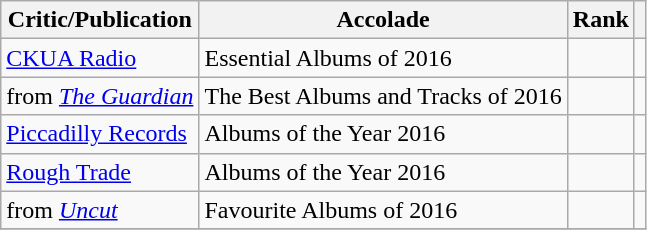<table class="sortable wikitable">
<tr>
<th>Critic/Publication</th>
<th>Accolade</th>
<th>Rank</th>
<th></th>
</tr>
<tr>
<td><a href='#'>CKUA Radio</a></td>
<td>Essential Albums of 2016</td>
<td></td>
<td></td>
</tr>
<tr>
<td> from <em><a href='#'>The Guardian</a></em></td>
<td>The Best Albums and Tracks of 2016</td>
<td></td>
<td></td>
</tr>
<tr>
<td><a href='#'>Piccadilly Records</a></td>
<td>Albums of the Year 2016</td>
<td></td>
<td></td>
</tr>
<tr>
<td><a href='#'>Rough Trade</a></td>
<td>Albums of the Year 2016</td>
<td></td>
<td></td>
</tr>
<tr>
<td> from <em><a href='#'>Uncut</a></em></td>
<td>Favourite Albums of 2016</td>
<td></td>
<td></td>
</tr>
<tr>
</tr>
</table>
